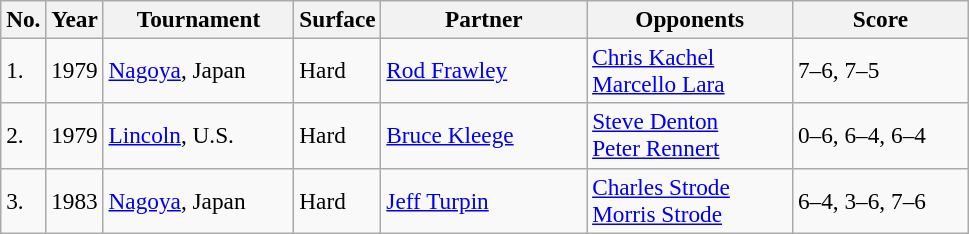<table class="sortable wikitable" style=font-size:97%>
<tr>
<th style="width:20px">No.</th>
<th style="width:30px">Year</th>
<th style="width:120px">Tournament</th>
<th style="width:50px">Surface</th>
<th style="width:130px">Partner</th>
<th style="width:130px">Opponents</th>
<th style="width:110px" class="unsortable">Score</th>
</tr>
<tr>
<td>1.</td>
<td>1979</td>
<td><a href='#'>Nagoya</a>, Japan</td>
<td>Hard</td>
<td> <a href='#'>Rod Frawley</a></td>
<td> <a href='#'>Chris Kachel</a><br> <a href='#'>Marcello Lara</a></td>
<td>7–6, 7–5</td>
</tr>
<tr>
<td>2.</td>
<td>1979</td>
<td><a href='#'>Lincoln</a>, U.S.</td>
<td>Hard</td>
<td> <a href='#'>Bruce Kleege</a></td>
<td> <a href='#'>Steve Denton</a><br> <a href='#'>Peter Rennert</a></td>
<td>0–6, 6–4, 6–4</td>
</tr>
<tr>
<td>3.</td>
<td>1983</td>
<td><a href='#'>Nagoya</a>, Japan</td>
<td>Hard</td>
<td> <a href='#'>Jeff Turpin</a></td>
<td> <a href='#'>Charles Strode</a><br> <a href='#'>Morris Strode</a></td>
<td>6–4, 3–6, 7–6</td>
</tr>
</table>
